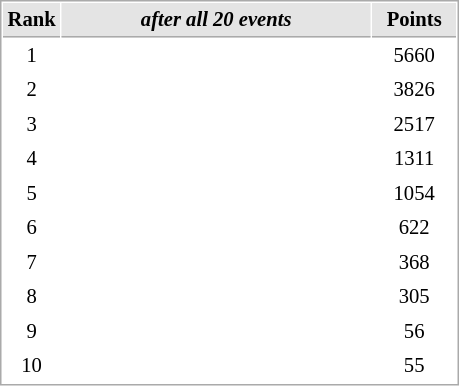<table cellspacing="1" cellpadding="3" style="border:1px solid #AAAAAA;font-size:86%">
<tr style="background-color: #E4E4E4;">
<th style="border-bottom:1px solid #AAAAAA; width: 10px;">Rank</th>
<th style="border-bottom:1px solid #AAAAAA; width: 200px;"><em>after all 20 events</em></th>
<th style="border-bottom:1px solid #AAAAAA; width: 50px;">Points</th>
</tr>
<tr>
<td align=center>1</td>
<td><strong></strong></td>
<td align=center>5660</td>
</tr>
<tr>
<td align=center>2</td>
<td></td>
<td align=center>3826</td>
</tr>
<tr>
<td align=center>3</td>
<td></td>
<td align=center>2517</td>
</tr>
<tr>
<td align=center>4</td>
<td></td>
<td align=center>1311</td>
</tr>
<tr>
<td align=center>5</td>
<td></td>
<td align=center>1054</td>
</tr>
<tr>
<td align=center>6</td>
<td></td>
<td align=center>622</td>
</tr>
<tr>
<td align=center>7</td>
<td></td>
<td align=center>368</td>
</tr>
<tr>
<td align=center>8</td>
<td></td>
<td align=center>305</td>
</tr>
<tr>
<td align=center>9</td>
<td></td>
<td align=center>56</td>
</tr>
<tr>
<td align=center>10</td>
<td></td>
<td align=center>55</td>
</tr>
</table>
